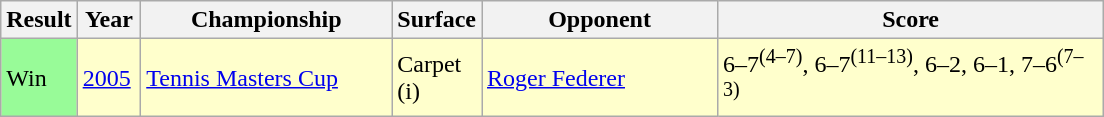<table class="sortable wikitable">
<tr>
<th style="width:40px">Result</th>
<th style="width:35px">Year</th>
<th style="width:160px">Championship</th>
<th style="width:50px">Surface</th>
<th style="width:150px">Opponent</th>
<th style="width:250px" class="unsortable">Score</th>
</tr>
<tr bgcolor="ffffcc">
<td style="background:#98fb98;">Win</td>
<td><a href='#'>2005</a></td>
<td><a href='#'>Tennis Masters Cup</a></td>
<td>Carpet (i)</td>
<td> <a href='#'>Roger Federer</a></td>
<td>6–7<sup>(4–7)</sup>, 6–7<sup>(11–13)</sup>, 6–2, 6–1, 7–6<sup>(7–3)</sup></td>
</tr>
</table>
